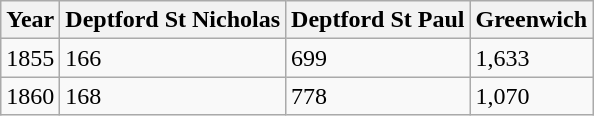<table class="wikitable">
<tr>
<th>Year</th>
<th>Deptford St Nicholas</th>
<th>Deptford St Paul</th>
<th>Greenwich</th>
</tr>
<tr>
<td>1855</td>
<td>166</td>
<td>699</td>
<td>1,633</td>
</tr>
<tr>
<td>1860</td>
<td>168</td>
<td>778</td>
<td>1,070</td>
</tr>
</table>
